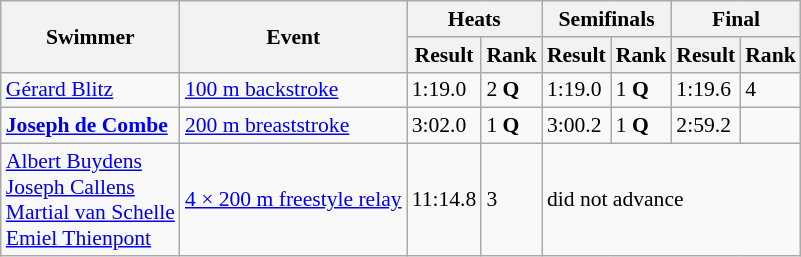<table class=wikitable style="font-size:90%" style="text-align:center">
<tr>
<th rowspan=2>Swimmer</th>
<th rowspan=2>Event</th>
<th colspan=2>Heats</th>
<th colspan=2>Semifinals</th>
<th colspan=2>Final</th>
</tr>
<tr>
<th>Result</th>
<th>Rank</th>
<th>Result</th>
<th>Rank</th>
<th>Result</th>
<th>Rank</th>
</tr>
<tr>
<td align=left><a href='#'>Gérard Blitz</a></td>
<td align=left><a href='#'>100 m backstroke</a></td>
<td>1:19.0</td>
<td>2 <strong>Q</strong></td>
<td>1:19.0</td>
<td>1 <strong>Q</strong></td>
<td>1:19.6</td>
<td>4</td>
</tr>
<tr>
<td align=left><strong><a href='#'>Joseph de Combe</a></strong></td>
<td align=left><a href='#'>200 m breaststroke</a></td>
<td>3:02.0</td>
<td>1 <strong>Q</strong></td>
<td>3:00.2</td>
<td>1 <strong>Q</strong></td>
<td>2:59.2</td>
<td></td>
</tr>
<tr>
<td align=left><a href='#'>Albert Buydens</a> <br> <a href='#'>Joseph Callens</a> <br> <a href='#'>Martial van Schelle</a> <br> <a href='#'>Emiel Thienpont</a></td>
<td align=left><a href='#'>4 × 200 m freestyle relay</a></td>
<td>11:14.8</td>
<td>3</td>
<td colspan=4>did not advance</td>
</tr>
</table>
